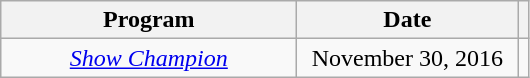<table class="wikitable" style="text-align:center;">
<tr>
<th scope="col" width="190">Program</th>
<th scope="col" width="140">Date</th>
<th scope="col" class="unsortable"></th>
</tr>
<tr>
<td><em><a href='#'>Show Champion</a></em></td>
<td>November 30, 2016</td>
<td></td>
</tr>
</table>
